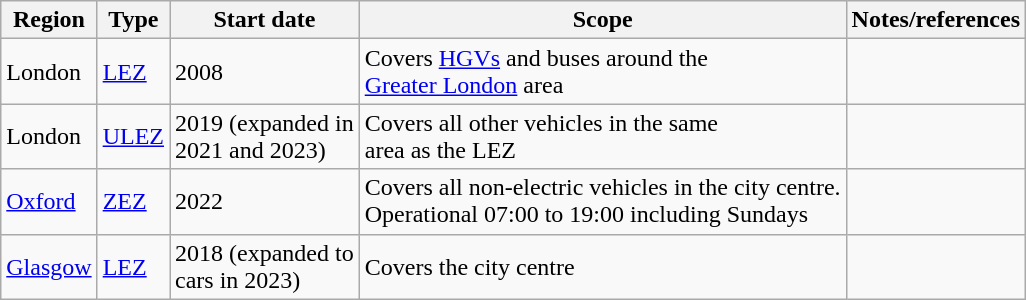<table class="wikitable">
<tr>
<th>Region</th>
<th>Type</th>
<th>Start date</th>
<th>Scope</th>
<th>Notes/references</th>
</tr>
<tr>
<td>London</td>
<td><a href='#'>LEZ</a></td>
<td>2008</td>
<td>Covers <a href='#'>HGVs</a> and buses around the<br><a href='#'>Greater London</a> area</td>
<td></td>
</tr>
<tr>
<td>London</td>
<td><a href='#'>ULEZ</a></td>
<td>2019 (expanded in<br>2021 and 2023)</td>
<td>Covers all other vehicles in the same<br>area as the LEZ</td>
<td></td>
</tr>
<tr>
<td><a href='#'>Oxford</a></td>
<td><a href='#'>ZEZ</a></td>
<td>2022</td>
<td>Covers all non-electric vehicles in the city centre.<br>Operational 07:00 to 19:00 including Sundays</td>
<td></td>
</tr>
<tr>
<td><a href='#'>Glasgow</a></td>
<td><a href='#'>LEZ</a></td>
<td>2018 (expanded to<br>cars in 2023)</td>
<td>Covers the city centre</td>
<td></td>
</tr>
</table>
